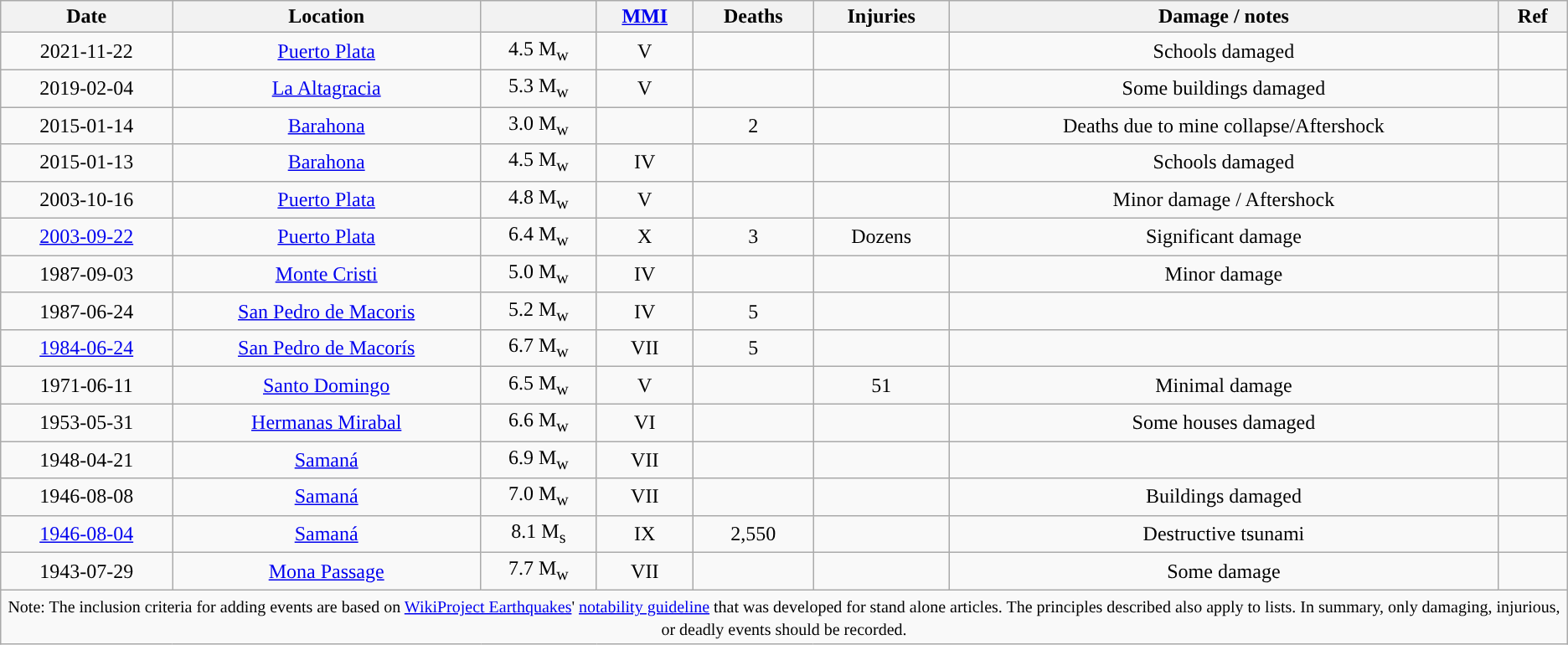<table class="wikitable sortable" style="text-align: center;">
<tr>
<th>Date</th>
<th>Location</th>
<th></th>
<th><a href='#'>MMI</a></th>
<th>Deaths</th>
<th>Injuries</th>
<th>Damage / notes</th>
<th scope="col" class="unsortable">Ref</th>
</tr>
<tr>
<td>2021-11-22</td>
<td><a href='#'>Puerto Plata</a></td>
<td>4.5 M<sub>w</sub></td>
<td>V</td>
<td></td>
<td></td>
<td>Schools damaged</td>
<td></td>
</tr>
<tr>
<td>2019-02-04</td>
<td><a href='#'>La Altagracia</a></td>
<td>5.3 M<sub>w</sub></td>
<td>V</td>
<td></td>
<td></td>
<td>Some buildings damaged</td>
<td></td>
</tr>
<tr>
<td>2015-01-14</td>
<td><a href='#'>Barahona</a></td>
<td>3.0 M<sub>w</sub></td>
<td></td>
<td>2</td>
<td></td>
<td>Deaths due to mine collapse/Aftershock</td>
<td></td>
</tr>
<tr>
<td>2015-01-13</td>
<td><a href='#'>Barahona</a></td>
<td>4.5 M<sub>w</sub></td>
<td>IV</td>
<td></td>
<td></td>
<td>Schools damaged</td>
<td></td>
</tr>
<tr>
<td>2003-10-16</td>
<td><a href='#'>Puerto Plata</a></td>
<td>4.8 M<sub>w</sub></td>
<td>V</td>
<td></td>
<td></td>
<td>Minor damage / Aftershock</td>
<td></td>
</tr>
<tr>
<td><a href='#'>2003-09-22</a></td>
<td><a href='#'>Puerto Plata</a></td>
<td>6.4 M<sub>w</sub></td>
<td>X</td>
<td>3</td>
<td>Dozens</td>
<td>Significant damage</td>
<td></td>
</tr>
<tr>
<td>1987-09-03</td>
<td><a href='#'>Monte Cristi</a></td>
<td>5.0 M<sub>w</sub></td>
<td>IV</td>
<td></td>
<td></td>
<td>Minor damage</td>
<td></td>
</tr>
<tr>
<td>1987-06-24</td>
<td><a href='#'>San Pedro de Macoris</a></td>
<td>5.2 M<sub>w</sub></td>
<td>IV</td>
<td>5</td>
<td></td>
<td></td>
<td></td>
</tr>
<tr>
<td><a href='#'>1984-06-24</a></td>
<td><a href='#'>San Pedro de Macorís</a></td>
<td>6.7 M<sub>w</sub></td>
<td>VII</td>
<td>5</td>
<td></td>
<td></td>
<td></td>
</tr>
<tr>
<td>1971-06-11</td>
<td><a href='#'>Santo Domingo</a></td>
<td>6.5 M<sub>w</sub></td>
<td>V</td>
<td></td>
<td>51</td>
<td>Minimal damage</td>
<td></td>
</tr>
<tr>
<td>1953-05-31</td>
<td><a href='#'>Hermanas Mirabal</a></td>
<td>6.6 M<sub>w</sub></td>
<td>VI</td>
<td></td>
<td></td>
<td>Some houses damaged</td>
<td></td>
</tr>
<tr>
<td>1948-04-21</td>
<td><a href='#'>Samaná</a></td>
<td>6.9 M<sub>w</sub></td>
<td>VII</td>
<td></td>
<td></td>
<td></td>
<td></td>
</tr>
<tr>
<td>1946-08-08</td>
<td><a href='#'>Samaná</a></td>
<td>7.0 M<sub>w</sub></td>
<td>VII</td>
<td></td>
<td></td>
<td>Buildings damaged</td>
<td></td>
</tr>
<tr>
<td><a href='#'>1946-08-04</a></td>
<td><a href='#'>Samaná</a></td>
<td>8.1 M<sub>s</sub></td>
<td>IX</td>
<td>2,550</td>
<td></td>
<td>Destructive tsunami</td>
<td></td>
</tr>
<tr>
<td>1943-07-29</td>
<td><a href='#'>Mona Passage</a></td>
<td>7.7 M<sub>w</sub></td>
<td>VII</td>
<td></td>
<td></td>
<td>Some damage</td>
<td></td>
</tr>
<tr class="sortbottom">
<td colspan="11" style="text-align: center;"><small>Note: The inclusion criteria for adding events are based on <a href='#'>WikiProject Earthquakes</a>' <a href='#'>notability guideline</a> that was developed for stand alone articles. The principles described also apply to lists. In summary, only damaging, injurious, or deadly events should be recorded.</small></td>
</tr>
</table>
